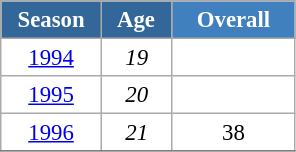<table class="wikitable" style="font-size:95%; text-align:center; border:grey solid 1px; border-collapse:collapse; background:#ffffff;">
<tr>
<th style="background-color:#369; color:white; width:60px;"> Season </th>
<th style="background-color:#369; color:white; width:40px;"> Age </th>
<th style="background-color:#4180be; color:white; width:75px;">Overall</th>
</tr>
<tr>
<td><a href='#'>1994</a></td>
<td><em>19</em></td>
<td></td>
</tr>
<tr>
<td><a href='#'>1995</a></td>
<td><em>20</em></td>
<td></td>
</tr>
<tr>
<td><a href='#'>1996</a></td>
<td><em>21</em></td>
<td>38</td>
</tr>
<tr>
</tr>
</table>
